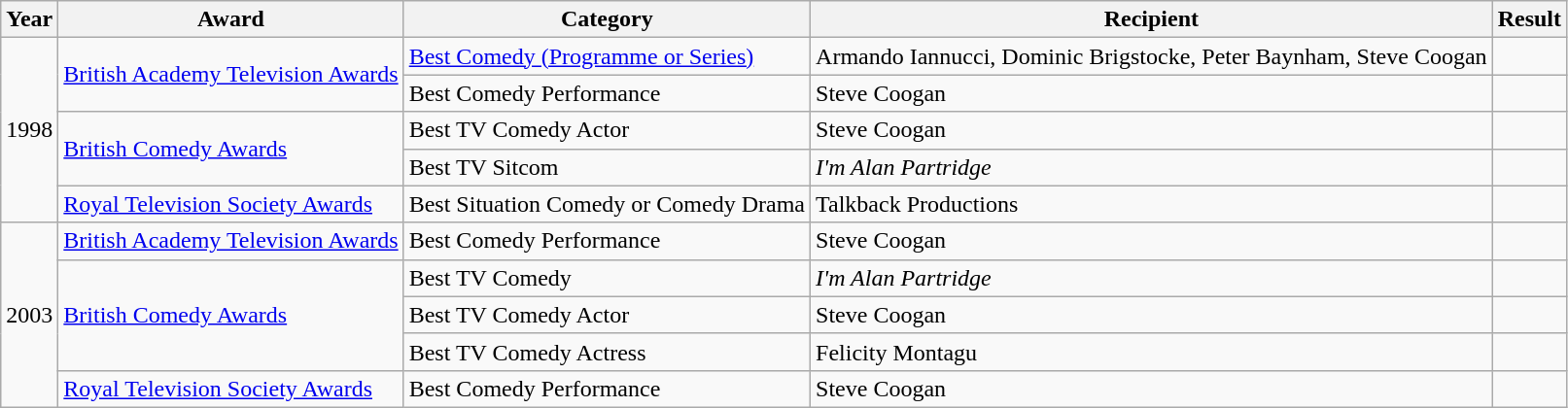<table class="wikitable">
<tr>
<th>Year</th>
<th>Award</th>
<th>Category</th>
<th>Recipient</th>
<th>Result</th>
</tr>
<tr>
<td rowspan="5">1998</td>
<td rowspan="2"><a href='#'>British Academy Television Awards</a></td>
<td><a href='#'>Best Comedy (Programme or Series)</a></td>
<td>Armando Iannucci, Dominic Brigstocke, Peter Baynham, Steve Coogan</td>
<td></td>
</tr>
<tr>
<td>Best Comedy Performance</td>
<td>Steve Coogan</td>
<td></td>
</tr>
<tr>
<td rowspan="2"><a href='#'>British Comedy Awards</a></td>
<td>Best TV Comedy Actor</td>
<td>Steve Coogan</td>
<td></td>
</tr>
<tr>
<td>Best TV Sitcom</td>
<td><em>I'm Alan Partridge</em></td>
<td></td>
</tr>
<tr>
<td><a href='#'>Royal Television Society Awards</a></td>
<td>Best Situation Comedy or Comedy Drama</td>
<td>Talkback Productions</td>
<td></td>
</tr>
<tr>
<td rowspan="5">2003</td>
<td><a href='#'>British Academy Television Awards</a></td>
<td>Best Comedy Performance</td>
<td>Steve Coogan</td>
<td></td>
</tr>
<tr>
<td rowspan="3"><a href='#'>British Comedy Awards</a></td>
<td>Best TV Comedy</td>
<td><em>I'm Alan Partridge</em></td>
<td></td>
</tr>
<tr>
<td>Best TV Comedy Actor</td>
<td>Steve Coogan</td>
<td></td>
</tr>
<tr>
<td>Best TV Comedy Actress</td>
<td>Felicity Montagu</td>
<td></td>
</tr>
<tr>
<td><a href='#'>Royal Television Society Awards</a></td>
<td>Best Comedy Performance</td>
<td>Steve Coogan</td>
<td></td>
</tr>
</table>
